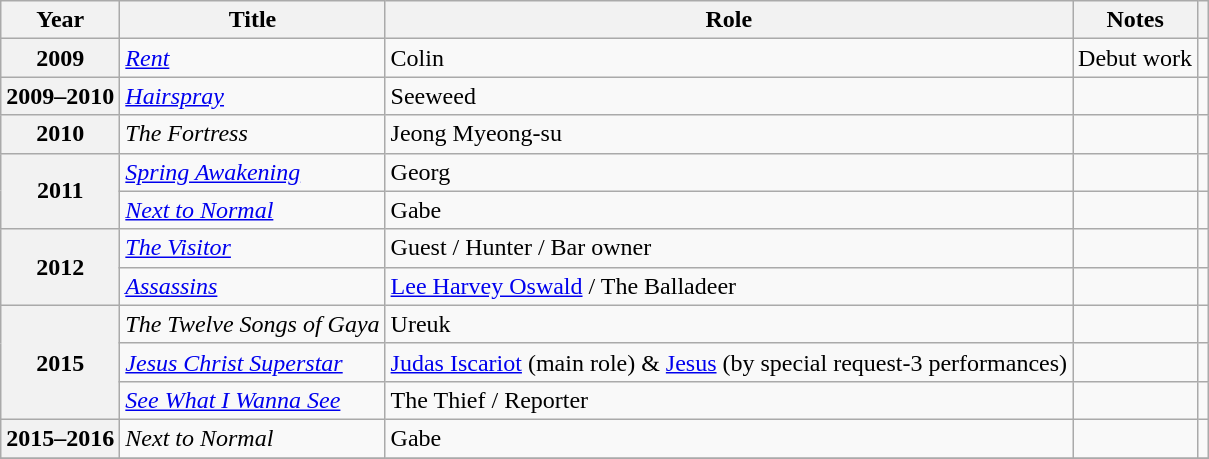<table class="wikitable plainrowheaders sortable">
<tr>
<th scope="col">Year</th>
<th scope="col">Title</th>
<th scope="col">Role</th>
<th scope="col">Notes</th>
<th scope="col" class="unsortable"></th>
</tr>
<tr>
<th scope="row">2009</th>
<td><em><a href='#'>Rent</a></em></td>
<td>Colin</td>
<td>Debut work</td>
<td style="text-align:center"></td>
</tr>
<tr>
<th scope="row">2009–2010</th>
<td><em><a href='#'>Hairspray</a></em></td>
<td>Seeweed</td>
<td></td>
<td style="text-align:center"></td>
</tr>
<tr>
<th scope="row">2010</th>
<td><em>The Fortress</em></td>
<td>Jeong Myeong-su</td>
<td></td>
<td style="text-align:center"></td>
</tr>
<tr>
<th scope="row" rowspan="2">2011</th>
<td><em><a href='#'>Spring Awakening</a></em></td>
<td>Georg</td>
<td></td>
<td style="text-align:center"></td>
</tr>
<tr>
<td><em><a href='#'>Next to Normal</a></em></td>
<td>Gabe</td>
<td></td>
<td style="text-align:center"></td>
</tr>
<tr>
<th scope="row" rowspan="2">2012</th>
<td><em><a href='#'>The Visitor</a></em></td>
<td>Guest / Hunter / Bar owner</td>
<td></td>
<td style="text-align:center"></td>
</tr>
<tr>
<td><em><a href='#'>Assassins</a></em></td>
<td><a href='#'>Lee Harvey Oswald</a> / The Balladeer</td>
<td></td>
<td style="text-align:center"></td>
</tr>
<tr>
<th scope="row" rowspan="3">2015</th>
<td><em>The Twelve Songs of Gaya</em></td>
<td>Ureuk</td>
<td></td>
<td style="text-align:center"></td>
</tr>
<tr>
<td><em><a href='#'>Jesus Christ Superstar</a></em></td>
<td><a href='#'>Judas Iscariot</a> (main role) & <a href='#'>Jesus</a> (by special request-3 performances)</td>
<td></td>
<td style="text-align:center"></td>
</tr>
<tr>
<td><em><a href='#'>See What I Wanna See</a></em></td>
<td>The Thief / Reporter</td>
<td></td>
<td style="text-align:center"></td>
</tr>
<tr>
<th scope="row">2015–2016</th>
<td><em>Next to Normal</em></td>
<td>Gabe</td>
<td></td>
<td style="text-align:center"></td>
</tr>
<tr>
</tr>
</table>
